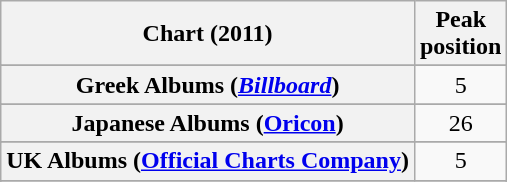<table class="wikitable sortable plainrowheaders" style="text-align:center;">
<tr>
<th>Chart (2011)</th>
<th>Peak<br>position</th>
</tr>
<tr>
</tr>
<tr>
</tr>
<tr>
</tr>
<tr>
</tr>
<tr>
<th scope="row">Greek Albums (<em><a href='#'>Billboard</a></em>)</th>
<td style="text-align:center;">5</td>
</tr>
<tr>
</tr>
<tr>
<th scope="row">Japanese Albums (<a href='#'>Oricon</a>)</th>
<td style="text-align:center;">26</td>
</tr>
<tr>
</tr>
<tr>
</tr>
<tr>
<th scope="row">UK Albums (<a href='#'>Official Charts Company</a>)</th>
<td style="text-align:center;">5</td>
</tr>
<tr>
</tr>
<tr>
</tr>
<tr>
</tr>
</table>
